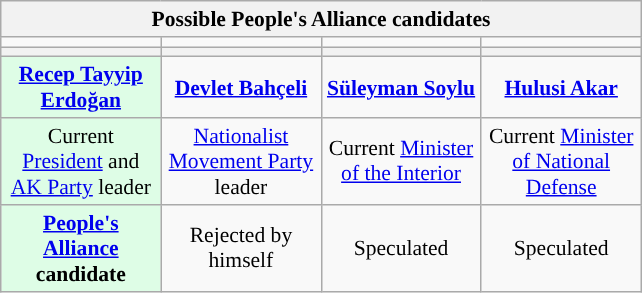<table class="wikitable" style="margin:1em auto; font-size:90%; text-align:center;">
<tr>
<th colspan="4">Possible People's Alliance candidates</th>
</tr>
<tr>
<td></td>
<td></td>
<td></td>
<td></td>
</tr>
<tr>
<th style="width:100px; font-size:100%; background:"></th>
<th style="width:100px; font-size:100%; background:"></th>
<th style="width:100px; font-size:100%; background:"></th>
<th style="width:100px; font-size:100%; background:"></th>
</tr>
<tr>
<td style="background:#DEFDE6;"><strong><a href='#'>Recep Tayyip Erdoğan</a></strong></td>
<td><strong><a href='#'>Devlet Bahçeli</a></strong></td>
<td><strong><a href='#'>Süleyman Soylu</a></strong></td>
<td><strong><a href='#'>Hulusi Akar</a></strong></td>
</tr>
<tr>
<td style="background:#DEFDE6;">Current <a href='#'>President</a> and <a href='#'>AK Party</a> leader</td>
<td><a href='#'>Nationalist Movement Party</a> leader</td>
<td>Current <a href='#'>Minister of the Interior</a></td>
<td>Current <a href='#'>Minister of National Defense</a></td>
</tr>
<tr>
<td style="background:#DEFDE6;"><strong><a href='#'>People's Alliance</a> candidate</strong></td>
<td>Rejected by himself</td>
<td>Speculated</td>
<td>Speculated</td>
</tr>
</table>
